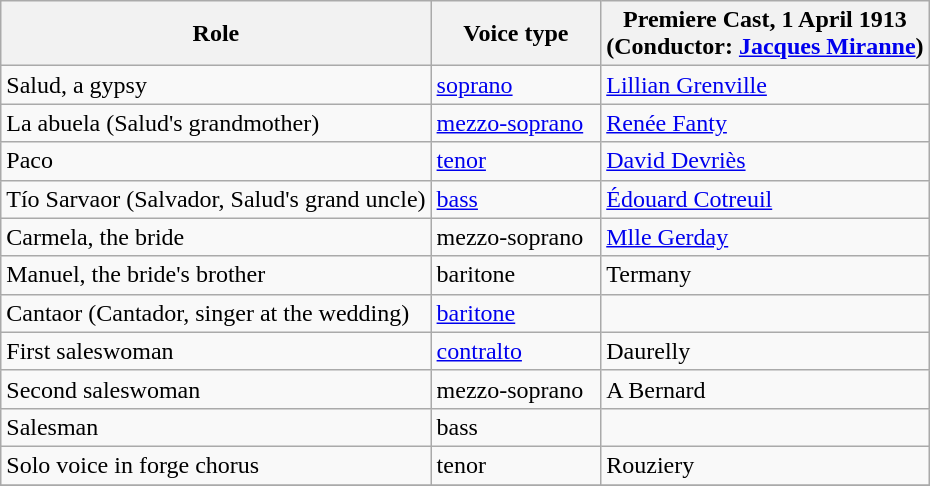<table class="wikitable">
<tr>
<th>Role</th>
<th>Voice type</th>
<th>Premiere Cast, 1 April 1913<br>(Conductor: <a href='#'>Jacques Miranne</a>)</th>
</tr>
<tr>
<td>Salud, a gypsy</td>
<td><a href='#'>soprano</a></td>
<td><a href='#'>Lillian Grenville</a></td>
</tr>
<tr>
<td>La abuela (Salud's grandmother)</td>
<td><a href='#'>mezzo-soprano</a></td>
<td><a href='#'>Renée Fanty</a></td>
</tr>
<tr>
<td>Paco</td>
<td><a href='#'>tenor</a></td>
<td><a href='#'>David Devriès</a></td>
</tr>
<tr>
<td>Tío Sarvaor (Salvador, Salud's grand uncle)</td>
<td><a href='#'>bass</a></td>
<td><a href='#'>Édouard Cotreuil</a></td>
</tr>
<tr>
<td>Carmela, the bride</td>
<td>mezzo-soprano</td>
<td><a href='#'>Mlle Gerday</a></td>
</tr>
<tr>
<td>Manuel, the bride's brother</td>
<td>baritone</td>
<td>Termany</td>
</tr>
<tr>
<td>Cantaor (Cantador, singer at the wedding)  </td>
<td><a href='#'>baritone</a></td>
<td></td>
</tr>
<tr>
<td>First saleswoman</td>
<td><a href='#'>contralto</a></td>
<td>Daurelly</td>
</tr>
<tr>
<td>Second saleswoman</td>
<td>mezzo-soprano  </td>
<td>A Bernard</td>
</tr>
<tr>
<td>Salesman</td>
<td>bass</td>
<td></td>
</tr>
<tr>
<td>Solo voice in forge chorus</td>
<td>tenor</td>
<td>Rouziery</td>
</tr>
<tr>
</tr>
</table>
